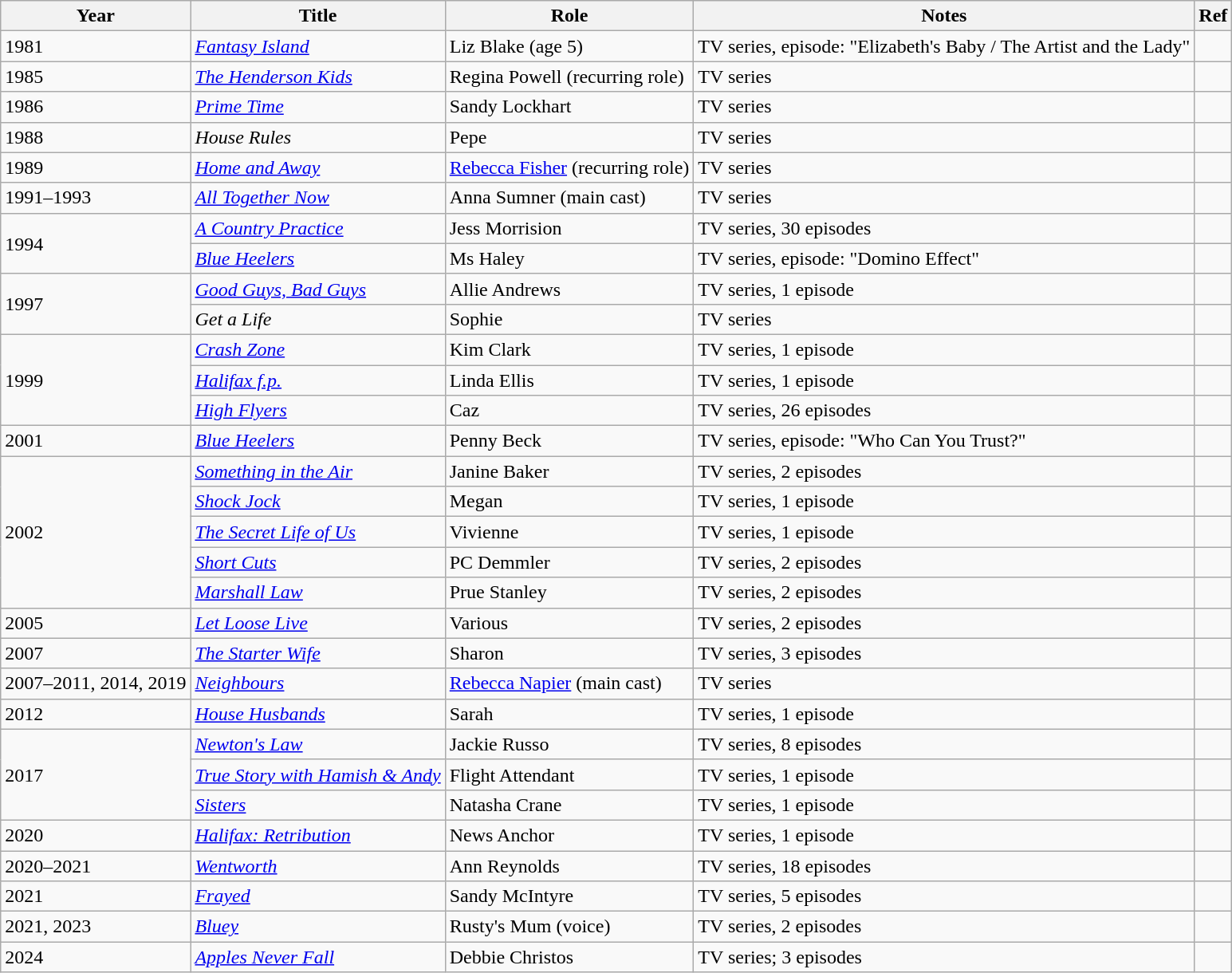<table class="wikitable plainrowheaders sortable">
<tr>
<th scope="col">Year</th>
<th scope="col">Title</th>
<th scope="col">Role</th>
<th scope="col" class="unsortable">Notes</th>
<th>Ref</th>
</tr>
<tr>
<td>1981</td>
<td><em><a href='#'>Fantasy Island</a></em></td>
<td>Liz Blake (age 5)</td>
<td>TV series, episode: "Elizabeth's Baby / The Artist and the Lady"</td>
<td></td>
</tr>
<tr>
<td>1985</td>
<td><em><a href='#'>The Henderson Kids</a></em></td>
<td>Regina Powell (recurring role)</td>
<td>TV series</td>
<td></td>
</tr>
<tr>
<td>1986</td>
<td><em><a href='#'>Prime Time</a></em></td>
<td>Sandy Lockhart</td>
<td>TV series</td>
<td></td>
</tr>
<tr>
<td>1988</td>
<td><em>House Rules</em></td>
<td>Pepe</td>
<td>TV series</td>
<td></td>
</tr>
<tr>
<td>1989</td>
<td><em><a href='#'>Home and Away</a></em></td>
<td><a href='#'>Rebecca Fisher</a> (recurring role)</td>
<td>TV series</td>
<td></td>
</tr>
<tr>
<td>1991–1993</td>
<td><em><a href='#'>All Together Now</a></em></td>
<td>Anna Sumner (main cast)</td>
<td>TV series</td>
<td></td>
</tr>
<tr>
<td rowspan="2" scope="row">1994</td>
<td><em><a href='#'>A Country Practice</a></em></td>
<td>Jess Morrision</td>
<td>TV series, 30 episodes</td>
<td></td>
</tr>
<tr>
<td><em><a href='#'>Blue Heelers</a></em></td>
<td>Ms Haley</td>
<td>TV series, episode: "Domino Effect"</td>
<td></td>
</tr>
<tr>
<td rowspan="2" scope="row">1997</td>
<td><em><a href='#'>Good Guys, Bad Guys</a></em></td>
<td>Allie Andrews</td>
<td>TV series, 1 episode</td>
<td></td>
</tr>
<tr>
<td><em>Get a Life</em></td>
<td>Sophie</td>
<td>TV series</td>
<td></td>
</tr>
<tr>
<td rowspan="3" scope="row">1999</td>
<td><em><a href='#'>Crash Zone</a></em></td>
<td>Kim Clark</td>
<td>TV series, 1 episode</td>
<td></td>
</tr>
<tr>
<td><em><a href='#'>Halifax f.p.</a></em></td>
<td>Linda Ellis</td>
<td>TV series, 1 episode</td>
<td></td>
</tr>
<tr>
<td><em><a href='#'>High Flyers</a></em></td>
<td>Caz</td>
<td>TV series, 26 episodes</td>
<td></td>
</tr>
<tr>
<td>2001</td>
<td><em><a href='#'>Blue Heelers</a></em></td>
<td>Penny Beck</td>
<td>TV series, episode: "Who Can You Trust?"</td>
<td></td>
</tr>
<tr>
<td rowspan="5" scope="row">2002</td>
<td><em><a href='#'>Something in the Air</a></em></td>
<td>Janine Baker</td>
<td>TV series, 2 episodes</td>
<td></td>
</tr>
<tr>
<td><em><a href='#'>Shock Jock</a></em></td>
<td>Megan</td>
<td>TV series, 1 episode</td>
<td></td>
</tr>
<tr>
<td><em><a href='#'>The Secret Life of Us</a></em></td>
<td>Vivienne</td>
<td>TV series, 1 episode</td>
<td></td>
</tr>
<tr>
<td><em><a href='#'>Short Cuts</a></em></td>
<td>PC Demmler</td>
<td>TV series, 2 episodes</td>
<td></td>
</tr>
<tr>
<td><em><a href='#'>Marshall Law</a></em></td>
<td>Prue Stanley</td>
<td>TV series, 2 episodes</td>
<td></td>
</tr>
<tr>
<td>2005</td>
<td><em><a href='#'>Let Loose Live</a></em></td>
<td>Various</td>
<td>TV series, 2 episodes</td>
<td></td>
</tr>
<tr>
<td>2007</td>
<td><em><a href='#'>The Starter Wife</a></em></td>
<td>Sharon</td>
<td>TV series, 3 episodes</td>
<td></td>
</tr>
<tr>
<td>2007–2011, 2014, 2019</td>
<td><em><a href='#'>Neighbours</a></em></td>
<td><a href='#'>Rebecca Napier</a> (main cast)</td>
<td>TV series</td>
<td></td>
</tr>
<tr>
<td>2012</td>
<td><em><a href='#'>House Husbands</a></em></td>
<td>Sarah</td>
<td>TV series, 1 episode</td>
<td></td>
</tr>
<tr>
<td rowspan="3" scope="row">2017</td>
<td><em><a href='#'>Newton's Law</a></em></td>
<td>Jackie Russo</td>
<td>TV series, 8 episodes</td>
<td></td>
</tr>
<tr>
<td><em><a href='#'>True Story with Hamish & Andy</a></em></td>
<td>Flight Attendant</td>
<td>TV series, 1 episode</td>
<td></td>
</tr>
<tr>
<td><em><a href='#'>Sisters</a></em></td>
<td>Natasha Crane</td>
<td>TV series, 1 episode</td>
<td></td>
</tr>
<tr>
<td>2020</td>
<td><em><a href='#'>Halifax: Retribution</a></em></td>
<td>News Anchor</td>
<td>TV series, 1 episode</td>
<td><em></em></td>
</tr>
<tr>
<td>2020–2021</td>
<td><em><a href='#'>Wentworth</a></em></td>
<td>Ann Reynolds</td>
<td>TV series, 18 episodes</td>
<td></td>
</tr>
<tr>
<td>2021</td>
<td><em><a href='#'>Frayed</a></em></td>
<td>Sandy McIntyre</td>
<td>TV series, 5 episodes</td>
<td></td>
</tr>
<tr>
<td>2021, 2023</td>
<td><em><a href='#'>Bluey</a></em></td>
<td>Rusty's Mum (voice)</td>
<td>TV series, 2 episodes</td>
<td></td>
</tr>
<tr>
<td>2024</td>
<td><em><a href='#'>Apples Never Fall</a></em></td>
<td>Debbie Christos</td>
<td>TV series; 3 episodes</td>
<td></td>
</tr>
</table>
